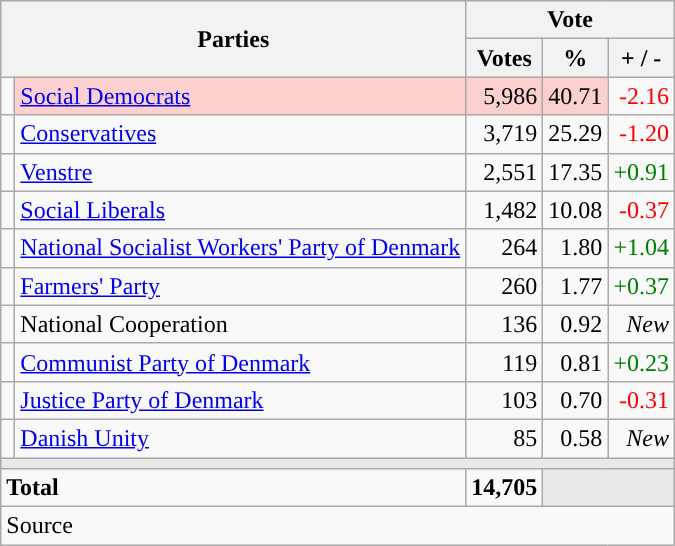<table class="wikitable" style="text-align:right;">
<tr>
<th style="text-align:centre;" rowspan="2" colspan="2" width="225">Parties</th>
<th colspan="3">Vote</th>
</tr>
<tr>
<th width="15">Votes</th>
<th width="15">%</th>
<th width="15">+ / -</th>
</tr>
<tr>
<td width="2" style="color:inherit;background:"></td>
<td bgcolor=#fbd0ce  align="left"><a href='#'>Social Democrats</a></td>
<td bgcolor=#fbd0ce>5,986</td>
<td bgcolor=#fbd0ce>40.71</td>
<td style=color:red;>-2.16</td>
</tr>
<tr>
<td width="2" style="color:inherit;background:"></td>
<td align="left"><a href='#'>Conservatives</a></td>
<td>3,719</td>
<td>25.29</td>
<td style=color:red;>-1.20</td>
</tr>
<tr>
<td width="2" style="color:inherit;background:"></td>
<td align="left"><a href='#'>Venstre</a></td>
<td>2,551</td>
<td>17.35</td>
<td style=color:green;>+0.91</td>
</tr>
<tr>
<td width="2" style="color:inherit;background:"></td>
<td align="left"><a href='#'>Social Liberals</a></td>
<td>1,482</td>
<td>10.08</td>
<td style=color:red;>-0.37</td>
</tr>
<tr>
<td width="2" style="color:inherit;background:"></td>
<td align="left"><a href='#'>National Socialist Workers' Party of Denmark</a></td>
<td>264</td>
<td>1.80</td>
<td style=color:green;>+1.04</td>
</tr>
<tr>
<td width="2" style="color:inherit;background:"></td>
<td align="left"><a href='#'>Farmers' Party</a></td>
<td>260</td>
<td>1.77</td>
<td style=color:green;>+0.37</td>
</tr>
<tr>
<td width="2" style="color:inherit;background:"></td>
<td align="left">National Cooperation</td>
<td>136</td>
<td>0.92</td>
<td><em>New</em></td>
</tr>
<tr>
<td width="2" style="color:inherit;background:"></td>
<td align="left"><a href='#'>Communist Party of Denmark</a></td>
<td>119</td>
<td>0.81</td>
<td style=color:green;>+0.23</td>
</tr>
<tr>
<td width="2" style="color:inherit;background:"></td>
<td align="left"><a href='#'>Justice Party of Denmark</a></td>
<td>103</td>
<td>0.70</td>
<td style=color:red;>-0.31</td>
</tr>
<tr>
<td width="2" style="color:inherit;background:"></td>
<td align="left"><a href='#'>Danish Unity</a></td>
<td>85</td>
<td>0.58</td>
<td><em>New</em></td>
</tr>
<tr>
<td colspan="7" bgcolor="#E9E9E9"></td>
</tr>
<tr>
<td align="left" colspan="2"><strong>Total</strong></td>
<td><strong>14,705</strong></td>
<td bgcolor="#E9E9E9" colspan="2"></td>
</tr>
<tr>
<td align="left" colspan="6">Source</td>
</tr>
</table>
